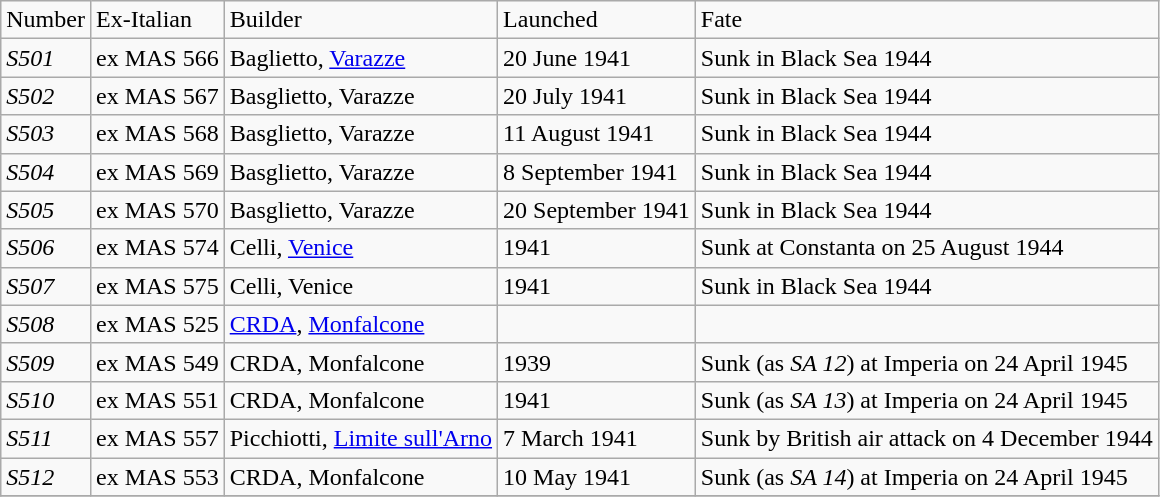<table class="wikitable" style="text-align:left">
<tr>
<td>Number</td>
<td>Ex-Italian</td>
<td>Builder</td>
<td>Launched</td>
<td>Fate</td>
</tr>
<tr>
<td><em>S501</em></td>
<td>ex MAS 566</td>
<td>Baglietto, <a href='#'>Varazze</a></td>
<td>20 June 1941</td>
<td>Sunk in Black Sea 1944</td>
</tr>
<tr>
<td><em>S502</em></td>
<td>ex MAS 567</td>
<td>Basglietto, Varazze</td>
<td>20 July 1941</td>
<td>Sunk in Black Sea 1944</td>
</tr>
<tr>
<td><em>S503</em></td>
<td>ex MAS 568</td>
<td>Basglietto, Varazze</td>
<td>11 August 1941</td>
<td>Sunk in Black Sea 1944</td>
</tr>
<tr>
<td><em>S504</em></td>
<td>ex MAS 569</td>
<td>Basglietto, Varazze</td>
<td>8 September 1941</td>
<td>Sunk in Black Sea 1944</td>
</tr>
<tr>
<td><em>S505</em></td>
<td>ex MAS 570</td>
<td>Basglietto, Varazze</td>
<td>20 September 1941</td>
<td>Sunk in Black Sea 1944</td>
</tr>
<tr>
<td><em>S506</em></td>
<td>ex MAS 574</td>
<td>Celli, <a href='#'>Venice</a></td>
<td>1941</td>
<td>Sunk at Constanta on 25 August 1944</td>
</tr>
<tr>
<td><em>S507</em></td>
<td>ex MAS 575</td>
<td>Celli, Venice</td>
<td>1941</td>
<td>Sunk in Black Sea 1944</td>
</tr>
<tr>
<td><em>S508</em></td>
<td>ex MAS 525</td>
<td><a href='#'>CRDA</a>, <a href='#'>Monfalcone</a></td>
<td></td>
<td></td>
</tr>
<tr>
<td><em>S509</em></td>
<td>ex MAS 549</td>
<td>CRDA, Monfalcone</td>
<td>1939</td>
<td>Sunk (as <em>SA 12</em>) at Imperia on 24 April 1945</td>
</tr>
<tr>
<td><em>S510</em></td>
<td>ex MAS 551</td>
<td>CRDA, Monfalcone</td>
<td>1941</td>
<td>Sunk (as <em>SA 13</em>) at Imperia on 24 April 1945</td>
</tr>
<tr>
<td><em>S511</em></td>
<td>ex MAS 557</td>
<td>Picchiotti, <a href='#'>Limite sull'Arno</a></td>
<td>7 March 1941</td>
<td>Sunk by British air attack on 4 December 1944</td>
</tr>
<tr>
<td><em>S512</em></td>
<td>ex MAS 553</td>
<td>CRDA, Monfalcone</td>
<td>10 May 1941</td>
<td>Sunk (as <em>SA 14</em>) at Imperia on 24 April 1945</td>
</tr>
<tr>
</tr>
</table>
